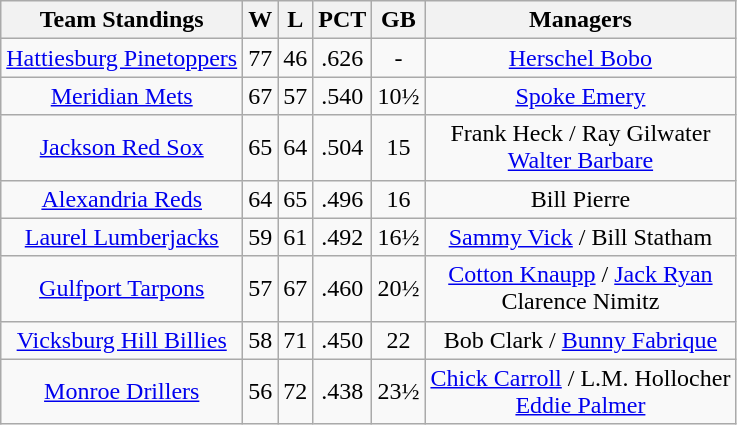<table class="wikitable" style="text-align:center">
<tr>
<th>Team Standings</th>
<th>W</th>
<th>L</th>
<th>PCT</th>
<th>GB</th>
<th>Managers</th>
</tr>
<tr>
<td><a href='#'>Hattiesburg Pinetoppers</a></td>
<td>77</td>
<td>46</td>
<td>.626</td>
<td>-</td>
<td><a href='#'>Herschel Bobo</a></td>
</tr>
<tr>
<td><a href='#'>Meridian Mets</a></td>
<td>67</td>
<td>57</td>
<td>.540</td>
<td>10½</td>
<td><a href='#'>Spoke Emery</a></td>
</tr>
<tr>
<td><a href='#'>Jackson Red Sox</a></td>
<td>65</td>
<td>64</td>
<td>.504</td>
<td>15</td>
<td>Frank Heck / Ray Gilwater <br> <a href='#'>Walter Barbare</a></td>
</tr>
<tr>
<td><a href='#'>Alexandria Reds</a></td>
<td>64</td>
<td>65</td>
<td>.496</td>
<td>16</td>
<td>Bill Pierre</td>
</tr>
<tr>
<td><a href='#'>Laurel Lumberjacks</a></td>
<td>59</td>
<td>61</td>
<td>.492</td>
<td>16½</td>
<td><a href='#'>Sammy Vick</a> / Bill Statham</td>
</tr>
<tr>
<td><a href='#'>Gulfport Tarpons</a></td>
<td>57</td>
<td>67</td>
<td>.460</td>
<td>20½</td>
<td><a href='#'>Cotton Knaupp</a> / <a href='#'>Jack Ryan</a> <br> Clarence Nimitz</td>
</tr>
<tr>
<td><a href='#'>Vicksburg Hill Billies</a></td>
<td>58</td>
<td>71</td>
<td>.450</td>
<td>22</td>
<td>Bob Clark / <a href='#'>Bunny Fabrique</a></td>
</tr>
<tr>
<td><a href='#'>Monroe Drillers</a></td>
<td>56</td>
<td>72</td>
<td>.438</td>
<td>23½</td>
<td><a href='#'>Chick Carroll</a> / L.M. Hollocher <br> <a href='#'>Eddie Palmer</a></td>
</tr>
</table>
